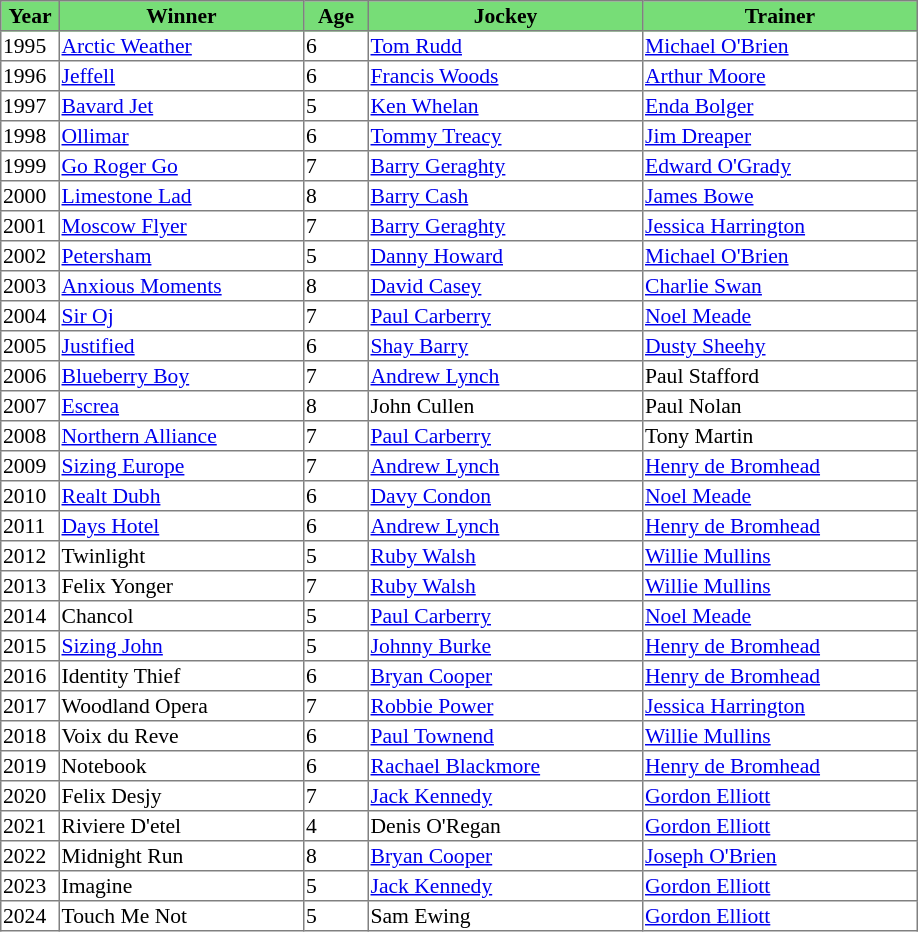<table class = "sortable" | border="1" style="border-collapse: collapse; font-size:90%">
<tr bgcolor="#77dd77" align="center">
<th width="36px"><strong>Year</strong><br></th>
<th width="160px"><strong>Winner</strong><br></th>
<th width="40px"><strong>Age</strong><br></th>
<th width="180px"><strong>Jockey</strong><br></th>
<th width="180px"><strong>Trainer</strong><br></th>
</tr>
<tr>
<td>1995</td>
<td><a href='#'>Arctic Weather</a></td>
<td>6</td>
<td><a href='#'>Tom Rudd</a></td>
<td><a href='#'>Michael O'Brien</a></td>
</tr>
<tr>
<td>1996</td>
<td><a href='#'>Jeffell</a></td>
<td>6</td>
<td><a href='#'>Francis Woods</a></td>
<td><a href='#'>Arthur Moore</a></td>
</tr>
<tr>
<td>1997</td>
<td><a href='#'>Bavard Jet</a> </td>
<td>5</td>
<td><a href='#'>Ken Whelan</a></td>
<td><a href='#'>Enda Bolger</a></td>
</tr>
<tr>
<td>1998</td>
<td><a href='#'>Ollimar</a></td>
<td>6</td>
<td><a href='#'>Tommy Treacy</a></td>
<td><a href='#'>Jim Dreaper</a></td>
</tr>
<tr>
<td>1999</td>
<td><a href='#'>Go Roger Go</a></td>
<td>7</td>
<td><a href='#'>Barry Geraghty</a></td>
<td><a href='#'>Edward O'Grady</a></td>
</tr>
<tr>
<td>2000</td>
<td><a href='#'>Limestone Lad</a></td>
<td>8</td>
<td><a href='#'>Barry Cash</a></td>
<td><a href='#'>James Bowe</a></td>
</tr>
<tr>
<td>2001</td>
<td><a href='#'>Moscow Flyer</a></td>
<td>7</td>
<td><a href='#'>Barry Geraghty</a></td>
<td><a href='#'>Jessica Harrington</a></td>
</tr>
<tr>
<td>2002</td>
<td><a href='#'>Petersham</a> </td>
<td>5</td>
<td><a href='#'>Danny Howard</a></td>
<td><a href='#'>Michael O'Brien</a></td>
</tr>
<tr>
<td>2003</td>
<td><a href='#'>Anxious Moments</a></td>
<td>8</td>
<td><a href='#'>David Casey</a></td>
<td><a href='#'>Charlie Swan</a></td>
</tr>
<tr>
<td>2004</td>
<td><a href='#'>Sir Oj</a></td>
<td>7</td>
<td><a href='#'>Paul Carberry</a></td>
<td><a href='#'>Noel Meade</a></td>
</tr>
<tr>
<td>2005</td>
<td><a href='#'>Justified</a></td>
<td>6</td>
<td><a href='#'>Shay Barry</a></td>
<td><a href='#'>Dusty Sheehy</a></td>
</tr>
<tr>
<td>2006</td>
<td><a href='#'>Blueberry Boy</a></td>
<td>7</td>
<td><a href='#'>Andrew Lynch</a></td>
<td>Paul Stafford</td>
</tr>
<tr>
<td>2007</td>
<td><a href='#'>Escrea</a></td>
<td>8</td>
<td>John Cullen</td>
<td>Paul Nolan</td>
</tr>
<tr>
<td>2008</td>
<td><a href='#'>Northern Alliance</a></td>
<td>7</td>
<td><a href='#'>Paul Carberry</a></td>
<td>Tony Martin</td>
</tr>
<tr>
<td>2009</td>
<td><a href='#'>Sizing Europe</a></td>
<td>7</td>
<td><a href='#'>Andrew Lynch</a></td>
<td><a href='#'>Henry de Bromhead</a></td>
</tr>
<tr>
<td>2010</td>
<td><a href='#'>Realt Dubh</a></td>
<td>6</td>
<td><a href='#'>Davy Condon</a></td>
<td><a href='#'>Noel Meade</a></td>
</tr>
<tr>
<td>2011</td>
<td><a href='#'>Days Hotel</a></td>
<td>6</td>
<td><a href='#'>Andrew Lynch</a></td>
<td><a href='#'>Henry de Bromhead</a></td>
</tr>
<tr>
<td>2012</td>
<td>Twinlight</td>
<td>5</td>
<td><a href='#'>Ruby Walsh</a></td>
<td><a href='#'>Willie Mullins</a></td>
</tr>
<tr>
<td>2013</td>
<td>Felix Yonger</td>
<td>7</td>
<td><a href='#'>Ruby Walsh</a></td>
<td><a href='#'>Willie Mullins</a></td>
</tr>
<tr>
<td>2014</td>
<td>Chancol</td>
<td>5</td>
<td><a href='#'>Paul Carberry</a></td>
<td><a href='#'>Noel Meade</a></td>
</tr>
<tr>
<td>2015</td>
<td><a href='#'>Sizing John</a></td>
<td>5</td>
<td><a href='#'>Johnny Burke</a></td>
<td><a href='#'>Henry de Bromhead</a></td>
</tr>
<tr>
<td>2016</td>
<td>Identity Thief</td>
<td>6</td>
<td><a href='#'>Bryan Cooper</a></td>
<td><a href='#'>Henry de Bromhead</a></td>
</tr>
<tr>
<td>2017</td>
<td>Woodland Opera</td>
<td>7</td>
<td><a href='#'>Robbie Power</a></td>
<td><a href='#'>Jessica Harrington</a></td>
</tr>
<tr>
<td>2018</td>
<td>Voix du Reve</td>
<td>6</td>
<td><a href='#'>Paul Townend</a></td>
<td><a href='#'>Willie Mullins</a></td>
</tr>
<tr>
<td>2019</td>
<td>Notebook</td>
<td>6</td>
<td><a href='#'>Rachael Blackmore</a></td>
<td><a href='#'>Henry de Bromhead</a></td>
</tr>
<tr>
<td>2020</td>
<td>Felix Desjy</td>
<td>7</td>
<td><a href='#'>Jack Kennedy</a></td>
<td><a href='#'>Gordon Elliott</a></td>
</tr>
<tr>
<td>2021</td>
<td>Riviere D'etel</td>
<td>4</td>
<td>Denis O'Regan</td>
<td><a href='#'>Gordon Elliott</a></td>
</tr>
<tr>
<td>2022</td>
<td>Midnight Run</td>
<td>8</td>
<td><a href='#'>Bryan Cooper</a></td>
<td><a href='#'>Joseph O'Brien</a></td>
</tr>
<tr>
<td>2023</td>
<td>Imagine</td>
<td>5</td>
<td><a href='#'>Jack Kennedy</a></td>
<td><a href='#'>Gordon Elliott</a></td>
</tr>
<tr>
<td>2024</td>
<td>Touch Me Not</td>
<td>5</td>
<td>Sam Ewing</td>
<td><a href='#'>Gordon Elliott</a></td>
</tr>
</table>
